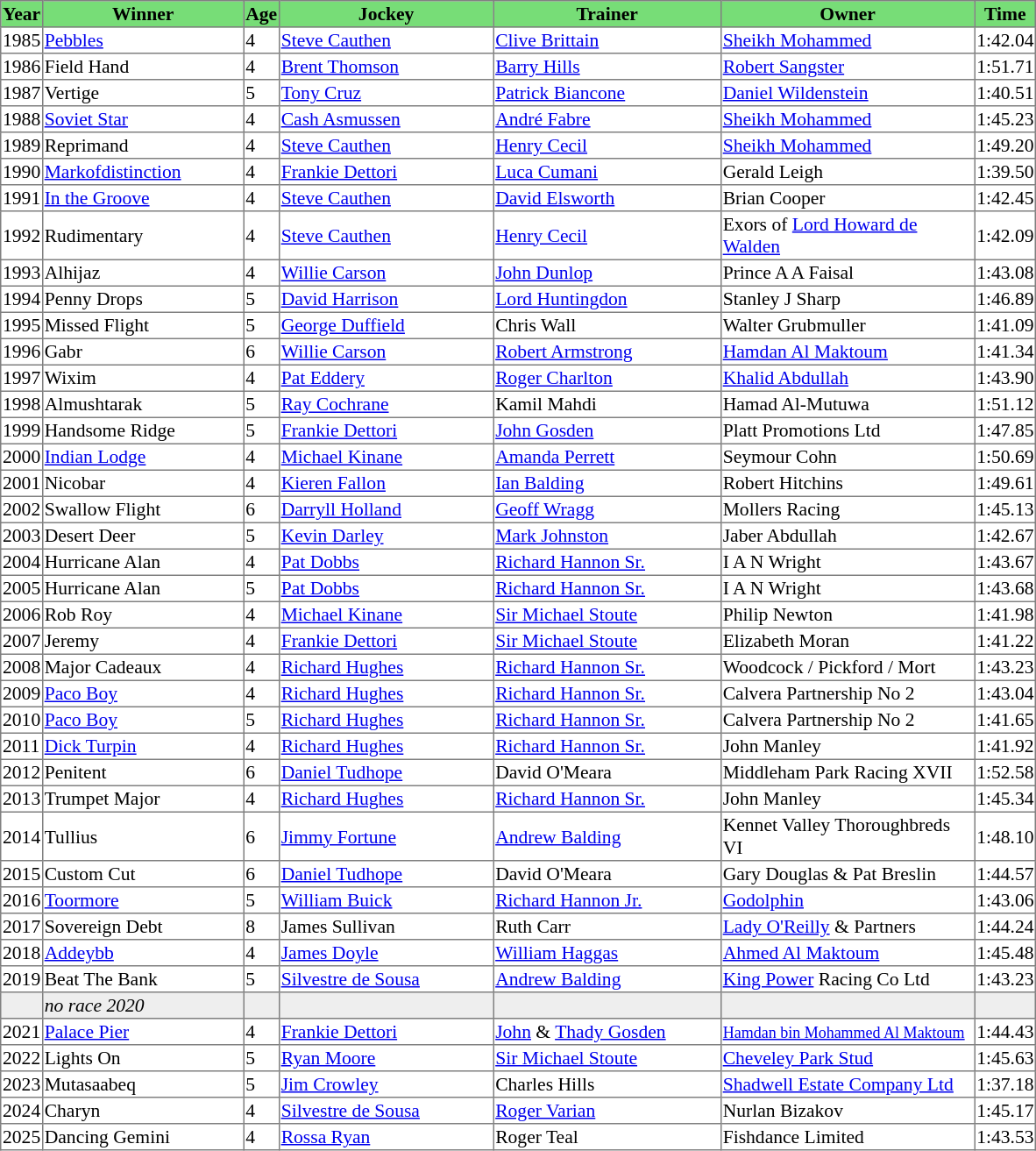<table class = "sortable" | border="1" style="border-collapse: collapse; font-size:90%">
<tr bgcolor="#77dd77" align="center">
<th>Year</th>
<th>Winner</th>
<th>Age</th>
<th>Jockey</th>
<th>Trainer</th>
<th>Owner</th>
<th>Time</th>
</tr>
<tr>
<td>1985</td>
<td width=150px><a href='#'>Pebbles</a></td>
<td>4</td>
<td width=160px><a href='#'>Steve Cauthen</a></td>
<td width=170px><a href='#'>Clive Brittain</a></td>
<td width=190px><a href='#'>Sheikh Mohammed</a></td>
<td>1:42.04</td>
</tr>
<tr>
<td>1986</td>
<td>Field Hand</td>
<td>4</td>
<td><a href='#'>Brent Thomson</a></td>
<td><a href='#'>Barry Hills</a></td>
<td><a href='#'>Robert Sangster</a></td>
<td>1:51.71</td>
</tr>
<tr>
<td>1987</td>
<td>Vertige</td>
<td>5</td>
<td><a href='#'>Tony Cruz</a></td>
<td><a href='#'>Patrick Biancone</a></td>
<td><a href='#'>Daniel Wildenstein</a></td>
<td>1:40.51</td>
</tr>
<tr>
<td>1988</td>
<td><a href='#'>Soviet Star</a></td>
<td>4</td>
<td><a href='#'>Cash Asmussen</a></td>
<td><a href='#'>André Fabre</a></td>
<td><a href='#'>Sheikh Mohammed</a></td>
<td>1:45.23</td>
</tr>
<tr>
<td>1989</td>
<td>Reprimand</td>
<td>4</td>
<td><a href='#'>Steve Cauthen</a></td>
<td><a href='#'>Henry Cecil</a></td>
<td><a href='#'>Sheikh Mohammed</a></td>
<td>1:49.20</td>
</tr>
<tr>
<td>1990</td>
<td><a href='#'>Markofdistinction</a></td>
<td>4</td>
<td><a href='#'>Frankie Dettori</a></td>
<td><a href='#'>Luca Cumani</a></td>
<td>Gerald Leigh</td>
<td>1:39.50</td>
</tr>
<tr>
<td>1991</td>
<td><a href='#'>In the Groove</a></td>
<td>4</td>
<td><a href='#'>Steve Cauthen</a></td>
<td><a href='#'>David Elsworth</a></td>
<td>Brian Cooper</td>
<td>1:42.45</td>
</tr>
<tr>
<td>1992</td>
<td>Rudimentary</td>
<td>4</td>
<td><a href='#'>Steve Cauthen</a></td>
<td><a href='#'>Henry Cecil</a></td>
<td>Exors of <a href='#'>Lord Howard de Walden</a></td>
<td>1:42.09</td>
</tr>
<tr>
<td>1993</td>
<td>Alhijaz</td>
<td>4</td>
<td><a href='#'>Willie Carson</a></td>
<td><a href='#'>John Dunlop</a></td>
<td>Prince A A Faisal</td>
<td>1:43.08</td>
</tr>
<tr>
<td>1994</td>
<td>Penny Drops</td>
<td>5</td>
<td><a href='#'>David Harrison</a></td>
<td><a href='#'>Lord Huntingdon</a></td>
<td>Stanley J Sharp</td>
<td>1:46.89</td>
</tr>
<tr>
<td>1995</td>
<td>Missed Flight</td>
<td>5</td>
<td><a href='#'>George Duffield</a></td>
<td>Chris Wall</td>
<td>Walter Grubmuller</td>
<td>1:41.09</td>
</tr>
<tr>
<td>1996</td>
<td>Gabr</td>
<td>6</td>
<td><a href='#'>Willie Carson</a></td>
<td><a href='#'>Robert Armstrong</a></td>
<td><a href='#'>Hamdan Al Maktoum</a></td>
<td>1:41.34</td>
</tr>
<tr>
<td>1997</td>
<td>Wixim</td>
<td>4</td>
<td><a href='#'>Pat Eddery</a></td>
<td><a href='#'>Roger Charlton</a></td>
<td><a href='#'>Khalid Abdullah</a></td>
<td>1:43.90</td>
</tr>
<tr>
<td>1998</td>
<td>Almushtarak</td>
<td>5</td>
<td><a href='#'>Ray Cochrane</a></td>
<td>Kamil Mahdi</td>
<td>Hamad Al-Mutuwa</td>
<td>1:51.12</td>
</tr>
<tr>
<td>1999</td>
<td>Handsome Ridge</td>
<td>5</td>
<td><a href='#'>Frankie Dettori</a></td>
<td><a href='#'>John Gosden</a></td>
<td>Platt Promotions Ltd</td>
<td>1:47.85</td>
</tr>
<tr>
<td>2000</td>
<td><a href='#'>Indian Lodge</a></td>
<td>4</td>
<td><a href='#'>Michael Kinane</a></td>
<td><a href='#'>Amanda Perrett</a></td>
<td>Seymour Cohn</td>
<td>1:50.69</td>
</tr>
<tr>
<td>2001</td>
<td>Nicobar</td>
<td>4</td>
<td><a href='#'>Kieren Fallon</a></td>
<td><a href='#'>Ian Balding</a></td>
<td>Robert Hitchins</td>
<td>1:49.61</td>
</tr>
<tr>
<td>2002</td>
<td>Swallow Flight</td>
<td>6</td>
<td><a href='#'>Darryll Holland</a></td>
<td><a href='#'>Geoff Wragg</a></td>
<td>Mollers Racing</td>
<td>1:45.13</td>
</tr>
<tr>
<td>2003</td>
<td>Desert Deer</td>
<td>5</td>
<td><a href='#'>Kevin Darley</a></td>
<td><a href='#'>Mark Johnston</a></td>
<td>Jaber Abdullah</td>
<td>1:42.67</td>
</tr>
<tr>
<td>2004</td>
<td>Hurricane Alan</td>
<td>4</td>
<td><a href='#'>Pat Dobbs</a></td>
<td><a href='#'>Richard Hannon Sr.</a></td>
<td>I A N Wright</td>
<td>1:43.67</td>
</tr>
<tr>
<td>2005</td>
<td>Hurricane Alan</td>
<td>5</td>
<td><a href='#'>Pat Dobbs</a></td>
<td><a href='#'>Richard Hannon Sr.</a></td>
<td>I A N Wright</td>
<td>1:43.68</td>
</tr>
<tr>
<td>2006</td>
<td>Rob Roy</td>
<td>4</td>
<td><a href='#'>Michael Kinane</a></td>
<td><a href='#'>Sir Michael Stoute</a></td>
<td>Philip Newton</td>
<td>1:41.98</td>
</tr>
<tr>
<td>2007</td>
<td>Jeremy</td>
<td>4</td>
<td><a href='#'>Frankie Dettori</a></td>
<td><a href='#'>Sir Michael Stoute</a></td>
<td>Elizabeth Moran</td>
<td>1:41.22</td>
</tr>
<tr>
<td>2008</td>
<td>Major Cadeaux</td>
<td>4</td>
<td><a href='#'>Richard Hughes</a></td>
<td><a href='#'>Richard Hannon Sr.</a></td>
<td>Woodcock / Pickford / Mort </td>
<td>1:43.23</td>
</tr>
<tr>
<td>2009</td>
<td><a href='#'>Paco Boy</a></td>
<td>4</td>
<td><a href='#'>Richard Hughes</a></td>
<td><a href='#'>Richard Hannon Sr.</a></td>
<td>Calvera Partnership No 2</td>
<td>1:43.04</td>
</tr>
<tr>
<td>2010</td>
<td><a href='#'>Paco Boy</a></td>
<td>5</td>
<td><a href='#'>Richard Hughes</a></td>
<td><a href='#'>Richard Hannon Sr.</a></td>
<td>Calvera Partnership No 2</td>
<td>1:41.65</td>
</tr>
<tr>
<td>2011</td>
<td><a href='#'>Dick Turpin</a></td>
<td>4</td>
<td><a href='#'>Richard Hughes</a></td>
<td><a href='#'>Richard Hannon Sr.</a></td>
<td>John Manley</td>
<td>1:41.92</td>
</tr>
<tr>
<td>2012</td>
<td>Penitent</td>
<td>6</td>
<td><a href='#'>Daniel Tudhope</a></td>
<td>David O'Meara</td>
<td>Middleham Park Racing XVII</td>
<td>1:52.58</td>
</tr>
<tr>
<td>2013</td>
<td>Trumpet Major</td>
<td>4</td>
<td><a href='#'>Richard Hughes</a></td>
<td><a href='#'>Richard Hannon Sr.</a></td>
<td>John Manley</td>
<td>1:45.34</td>
</tr>
<tr>
<td>2014</td>
<td>Tullius</td>
<td>6</td>
<td><a href='#'>Jimmy Fortune</a></td>
<td><a href='#'>Andrew Balding</a></td>
<td>Kennet Valley Thoroughbreds VI</td>
<td>1:48.10</td>
</tr>
<tr>
<td>2015</td>
<td>Custom Cut</td>
<td>6</td>
<td><a href='#'>Daniel Tudhope</a></td>
<td>David O'Meara</td>
<td>Gary Douglas & Pat Breslin</td>
<td>1:44.57</td>
</tr>
<tr>
<td>2016</td>
<td><a href='#'>Toormore</a></td>
<td>5</td>
<td><a href='#'>William Buick</a></td>
<td><a href='#'>Richard Hannon Jr.</a></td>
<td><a href='#'>Godolphin</a></td>
<td>1:43.06</td>
</tr>
<tr>
<td>2017</td>
<td>Sovereign Debt</td>
<td>8</td>
<td>James Sullivan</td>
<td>Ruth Carr</td>
<td><a href='#'>Lady O'Reilly</a> & Partners</td>
<td>1:44.24</td>
</tr>
<tr>
<td>2018</td>
<td><a href='#'>Addeybb</a></td>
<td>4</td>
<td><a href='#'>James Doyle</a></td>
<td><a href='#'>William Haggas</a></td>
<td><a href='#'>Ahmed Al Maktoum</a></td>
<td>1:45.48</td>
</tr>
<tr>
<td>2019</td>
<td>Beat The Bank</td>
<td>5</td>
<td><a href='#'>Silvestre de Sousa</a></td>
<td><a href='#'>Andrew Balding</a></td>
<td><a href='#'>King Power</a> Racing Co Ltd</td>
<td>1:43.23</td>
</tr>
<tr bgcolor="#eeeeee">
<td data-sort-value="2020"></td>
<td><em>no race 2020</em> </td>
<td></td>
<td></td>
<td></td>
<td></td>
<td></td>
</tr>
<tr>
<td>2021</td>
<td><a href='#'>Palace Pier</a></td>
<td>4</td>
<td><a href='#'>Frankie Dettori</a></td>
<td><a href='#'>John</a> & <a href='#'>Thady Gosden</a></td>
<td><small><a href='#'>Hamdan bin Mohammed Al Maktoum</a></small></td>
<td>1:44.43</td>
</tr>
<tr>
<td>2022</td>
<td>Lights On</td>
<td>5</td>
<td><a href='#'>Ryan Moore</a></td>
<td><a href='#'>Sir Michael Stoute</a></td>
<td><a href='#'>Cheveley Park Stud</a></td>
<td>1:45.63</td>
</tr>
<tr>
<td>2023 </td>
<td>Mutasaabeq</td>
<td>5</td>
<td><a href='#'>Jim Crowley</a></td>
<td>Charles Hills</td>
<td><a href='#'>Shadwell Estate Company Ltd</a></td>
<td>1:37.18</td>
</tr>
<tr>
<td>2024</td>
<td>Charyn</td>
<td>4</td>
<td><a href='#'>Silvestre de Sousa</a></td>
<td><a href='#'>Roger Varian</a></td>
<td>Nurlan Bizakov</td>
<td>1:45.17</td>
</tr>
<tr>
<td>2025</td>
<td>Dancing Gemini</td>
<td>4</td>
<td><a href='#'>Rossa Ryan</a></td>
<td>Roger Teal</td>
<td>Fishdance Limited</td>
<td>1:43.53</td>
</tr>
</table>
